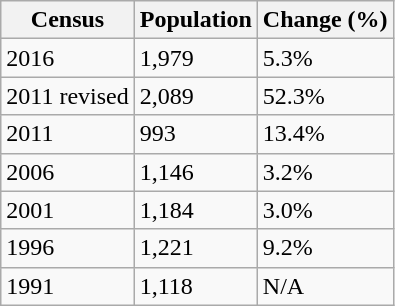<table class="wikitable">
<tr>
<th>Census</th>
<th>Population</th>
<th>Change (%)</th>
</tr>
<tr>
<td>2016</td>
<td>1,979</td>
<td> 5.3%</td>
</tr>
<tr>
<td>2011 revised</td>
<td>2,089</td>
<td> 52.3%</td>
</tr>
<tr>
<td>2011</td>
<td>993</td>
<td> 13.4%</td>
</tr>
<tr>
<td>2006</td>
<td>1,146</td>
<td> 3.2%</td>
</tr>
<tr>
<td>2001</td>
<td>1,184</td>
<td> 3.0%</td>
</tr>
<tr>
<td>1996</td>
<td>1,221</td>
<td> 9.2%</td>
</tr>
<tr>
<td>1991</td>
<td>1,118</td>
<td>N/A</td>
</tr>
</table>
